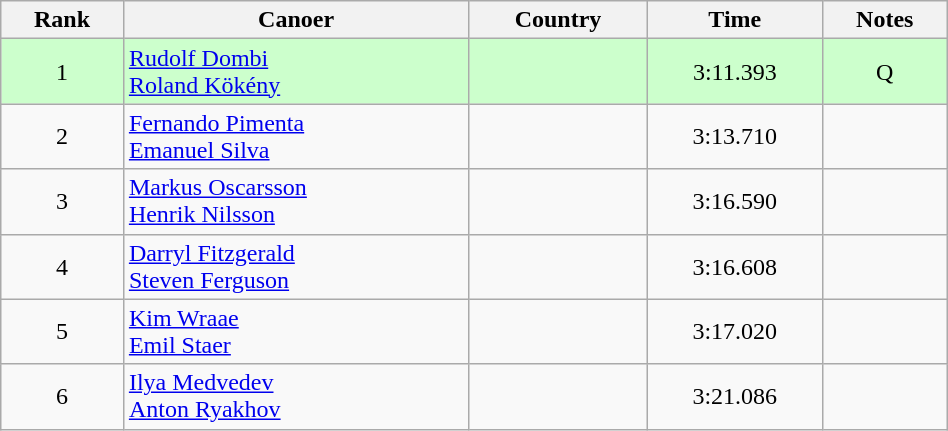<table class="wikitable" width=50% style="text-align:center;">
<tr>
<th>Rank</th>
<th>Canoer</th>
<th>Country</th>
<th>Time</th>
<th>Notes</th>
</tr>
<tr bgcolor=ccffcc>
<td>1</td>
<td align="left"><a href='#'>Rudolf Dombi</a><br><a href='#'>Roland Kökény</a></td>
<td align="left"></td>
<td>3:11.393</td>
<td>Q</td>
</tr>
<tr>
<td>2</td>
<td align="left"><a href='#'>Fernando Pimenta</a><br><a href='#'>Emanuel Silva</a></td>
<td align="left"></td>
<td>3:13.710</td>
<td></td>
</tr>
<tr>
<td>3</td>
<td align="left"><a href='#'>Markus Oscarsson</a><br><a href='#'>Henrik Nilsson</a></td>
<td align="left"></td>
<td>3:16.590</td>
<td></td>
</tr>
<tr>
<td>4</td>
<td align="left"><a href='#'>Darryl Fitzgerald</a><br><a href='#'>Steven Ferguson</a></td>
<td align="left"></td>
<td>3:16.608</td>
<td></td>
</tr>
<tr>
<td>5</td>
<td align="left"><a href='#'>Kim Wraae</a><br><a href='#'>Emil Staer</a></td>
<td align="left"></td>
<td>3:17.020</td>
<td></td>
</tr>
<tr>
<td>6</td>
<td align="left"><a href='#'>Ilya Medvedev</a><br><a href='#'>Anton Ryakhov</a></td>
<td align="left"></td>
<td>3:21.086</td>
<td></td>
</tr>
</table>
